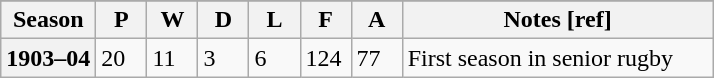<table class="wikitable" align="”centre”" border:95%;">
<tr bgcolor="#efefef">
</tr>
<tr bgcolor="#efefef">
<th>Season</th>
<th style="width:20pt;">P</th>
<th style="width:20pt;">W</th>
<th style="width:20pt;">D</th>
<th style="width:20pt;">L</th>
<th style="width:20pt;">F</th>
<th style="width:20pt;">A</th>
<th style="width:150pt;">Notes [ref]</th>
</tr>
<tr cman1345>
<th>1903–04</th>
<td>20</td>
<td>11</td>
<td>3</td>
<td>6</td>
<td>124</td>
<td>77</td>
<td>First season in senior rugby </td>
</tr>
</table>
